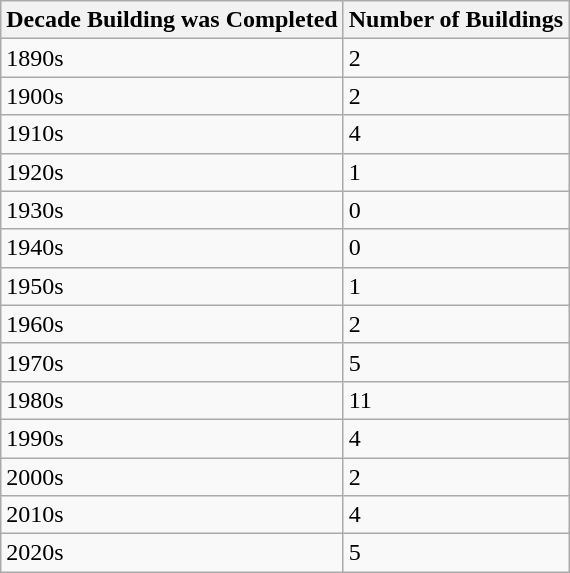<table class="wikitable">
<tr>
<th>Decade Building was Completed</th>
<th>Number of Buildings</th>
</tr>
<tr>
<td>1890s</td>
<td>2</td>
</tr>
<tr>
<td>1900s</td>
<td>2</td>
</tr>
<tr>
<td>1910s</td>
<td>4</td>
</tr>
<tr>
<td>1920s</td>
<td>1</td>
</tr>
<tr>
<td>1930s</td>
<td>0</td>
</tr>
<tr>
<td>1940s</td>
<td>0</td>
</tr>
<tr>
<td>1950s</td>
<td>1</td>
</tr>
<tr>
<td>1960s</td>
<td>2</td>
</tr>
<tr>
<td>1970s</td>
<td>5</td>
</tr>
<tr>
<td>1980s</td>
<td>11</td>
</tr>
<tr>
<td>1990s</td>
<td>4</td>
</tr>
<tr>
<td>2000s</td>
<td>2</td>
</tr>
<tr>
<td>2010s</td>
<td>4</td>
</tr>
<tr>
<td>2020s</td>
<td>5</td>
</tr>
</table>
